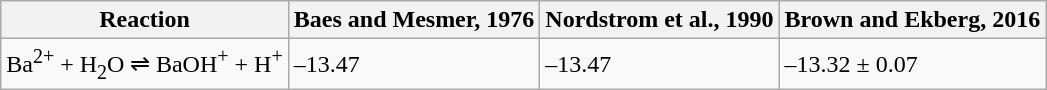<table class="wikitable">
<tr>
<th>Reaction</th>
<th>Baes and Mesmer, 1976</th>
<th>Nordstrom et al., 1990</th>
<th>Brown and Ekberg, 2016</th>
</tr>
<tr>
<td>Ba<sup>2+</sup> + H<sub>2</sub>O ⇌ BaOH<sup>+</sup> + H<sup>+</sup></td>
<td>–13.47</td>
<td>–13.47</td>
<td>–13.32 ± 0.07</td>
</tr>
</table>
